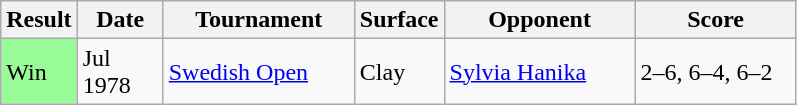<table class="sortable wikitable">
<tr>
<th style="width:40px">Result</th>
<th style="width:50px">Date</th>
<th style="width:120px">Tournament</th>
<th style="width:50px">Surface</th>
<th style="width:120px">Opponent</th>
<th style="width:100px" class="unsortable">Score</th>
</tr>
<tr>
<td style="background:#98fb98;">Win</td>
<td>Jul 1978</td>
<td><a href='#'>Swedish Open</a></td>
<td>Clay</td>
<td> <a href='#'>Sylvia Hanika</a></td>
<td>2–6, 6–4, 6–2</td>
</tr>
</table>
